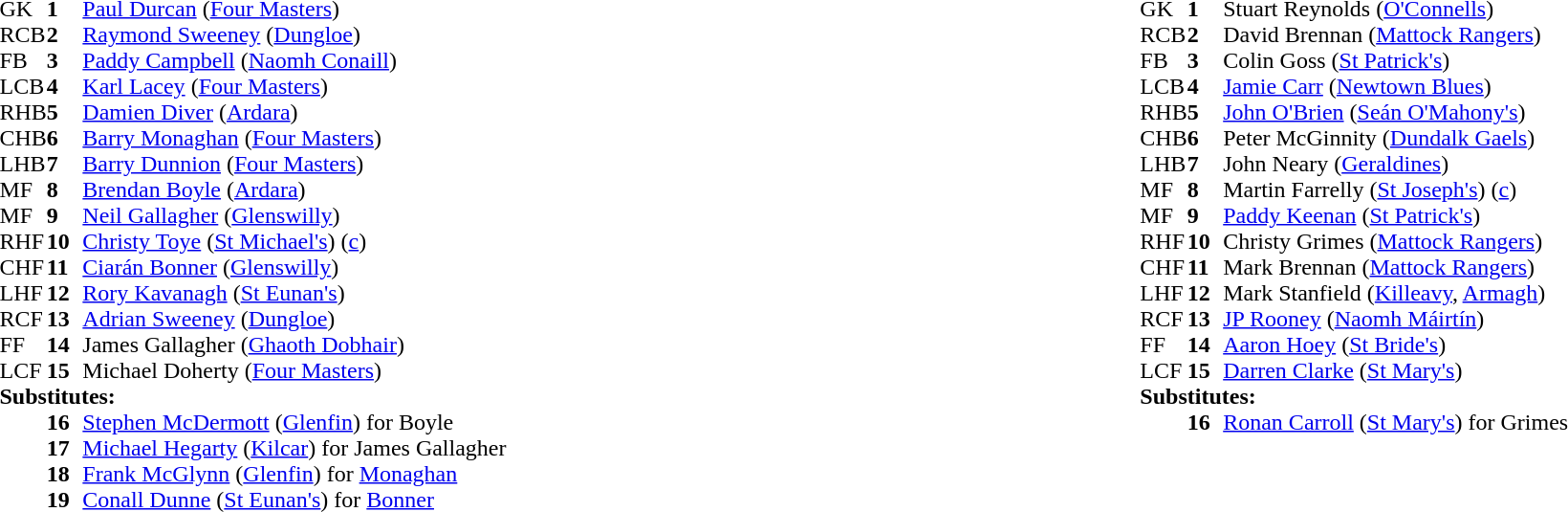<table style="width:100%;">
<tr>
<td style="vertical-align:top; width:50%"><br><table cellspacing="0" cellpadding="0">
<tr>
<th width="25"></th>
<th width="25"></th>
</tr>
<tr>
<td>GK</td>
<td><strong>1</strong></td>
<td><a href='#'>Paul Durcan</a> (<a href='#'>Four Masters</a>)</td>
</tr>
<tr>
<td>RCB</td>
<td><strong>2</strong></td>
<td><a href='#'>Raymond Sweeney</a> (<a href='#'>Dungloe</a>)</td>
</tr>
<tr>
<td>FB</td>
<td><strong>3</strong></td>
<td><a href='#'>Paddy Campbell</a> (<a href='#'>Naomh Conaill</a>)</td>
</tr>
<tr>
<td>LCB</td>
<td><strong>4</strong></td>
<td><a href='#'>Karl Lacey</a> (<a href='#'>Four Masters</a>)</td>
</tr>
<tr>
<td>RHB</td>
<td><strong>5</strong></td>
<td><a href='#'>Damien Diver</a> (<a href='#'>Ardara</a>)</td>
</tr>
<tr>
<td>CHB</td>
<td><strong>6</strong></td>
<td><a href='#'>Barry Monaghan</a> (<a href='#'>Four Masters</a>)</td>
</tr>
<tr>
<td>LHB</td>
<td><strong>7</strong></td>
<td><a href='#'>Barry Dunnion</a> (<a href='#'>Four Masters</a>)</td>
</tr>
<tr>
<td>MF</td>
<td><strong>8</strong></td>
<td><a href='#'>Brendan Boyle</a> (<a href='#'>Ardara</a>)</td>
</tr>
<tr>
<td>MF</td>
<td><strong>9</strong></td>
<td><a href='#'>Neil Gallagher</a> (<a href='#'>Glenswilly</a>)</td>
</tr>
<tr>
<td>RHF</td>
<td><strong>10</strong></td>
<td><a href='#'>Christy Toye</a> (<a href='#'>St Michael's</a>) (<a href='#'>c</a>)</td>
</tr>
<tr>
<td>CHF</td>
<td><strong>11</strong></td>
<td><a href='#'>Ciarán Bonner</a> (<a href='#'>Glenswilly</a>)</td>
</tr>
<tr>
<td>LHF</td>
<td><strong>12</strong></td>
<td><a href='#'>Rory Kavanagh</a> (<a href='#'>St Eunan's</a>)</td>
</tr>
<tr>
<td>RCF</td>
<td><strong>13</strong></td>
<td><a href='#'>Adrian Sweeney</a> (<a href='#'>Dungloe</a>)</td>
</tr>
<tr>
<td>FF</td>
<td><strong>14</strong></td>
<td>James Gallagher (<a href='#'>Ghaoth Dobhair</a>)</td>
</tr>
<tr>
<td>LCF</td>
<td><strong>15</strong></td>
<td>Michael Doherty (<a href='#'>Four Masters</a>)</td>
</tr>
<tr>
<td colspan=3><strong>Substitutes:</strong></td>
</tr>
<tr>
<td></td>
<td><strong>16</strong></td>
<td><a href='#'>Stephen McDermott</a> (<a href='#'>Glenfin</a>) for Boyle</td>
</tr>
<tr>
<td></td>
<td><strong>17</strong></td>
<td><a href='#'>Michael Hegarty</a> (<a href='#'>Kilcar</a>) for James Gallagher</td>
</tr>
<tr>
<td></td>
<td><strong>18</strong></td>
<td><a href='#'>Frank McGlynn</a> (<a href='#'>Glenfin</a>) for <a href='#'>Monaghan</a></td>
</tr>
<tr>
<td></td>
<td><strong>19</strong></td>
<td><a href='#'>Conall Dunne</a> (<a href='#'>St Eunan's</a>) for <a href='#'>Bonner</a></td>
</tr>
</table>
</td>
<td style="vertical-align:top; width:50%"><br><table cellspacing="0" cellpadding="0" style="margin:auto">
<tr>
<th width="25"></th>
<th width="25"></th>
</tr>
<tr>
<td>GK</td>
<td><strong>1</strong></td>
<td>Stuart Reynolds (<a href='#'>O'Connells</a>)</td>
</tr>
<tr>
<td>RCB</td>
<td><strong>2</strong></td>
<td>David Brennan (<a href='#'>Mattock Rangers</a>)</td>
</tr>
<tr>
<td>FB</td>
<td><strong>3</strong></td>
<td>Colin Goss (<a href='#'>St Patrick's</a>)</td>
</tr>
<tr>
<td>LCB</td>
<td><strong>4</strong></td>
<td><a href='#'>Jamie Carr</a> (<a href='#'>Newtown Blues</a>)</td>
</tr>
<tr>
<td>RHB</td>
<td><strong>5</strong></td>
<td><a href='#'>John O'Brien</a> (<a href='#'>Seán O'Mahony's</a>)</td>
</tr>
<tr>
<td>CHB</td>
<td><strong>6</strong></td>
<td>Peter McGinnity (<a href='#'>Dundalk Gaels</a>)</td>
</tr>
<tr>
<td>LHB</td>
<td><strong>7</strong></td>
<td>John Neary (<a href='#'>Geraldines</a>)</td>
</tr>
<tr>
<td>MF</td>
<td><strong>8</strong></td>
<td>Martin Farrelly (<a href='#'>St Joseph's</a>) (<a href='#'>c</a>)</td>
</tr>
<tr>
<td>MF</td>
<td><strong>9</strong></td>
<td><a href='#'>Paddy Keenan</a> (<a href='#'>St Patrick's</a>)</td>
</tr>
<tr>
<td>RHF</td>
<td><strong>10</strong></td>
<td>Christy Grimes (<a href='#'>Mattock Rangers</a>)</td>
</tr>
<tr>
<td>CHF</td>
<td><strong>11</strong></td>
<td>Mark Brennan (<a href='#'>Mattock Rangers</a>)</td>
</tr>
<tr>
<td>LHF</td>
<td><strong>12</strong></td>
<td>Mark Stanfield (<a href='#'>Killeavy</a>, <a href='#'>Armagh</a>)</td>
</tr>
<tr>
<td>RCF</td>
<td><strong>13</strong></td>
<td><a href='#'>JP Rooney</a> (<a href='#'>Naomh Máirtín</a>)</td>
</tr>
<tr>
<td>FF</td>
<td><strong>14</strong></td>
<td><a href='#'>Aaron Hoey</a> (<a href='#'>St Bride's</a>)</td>
</tr>
<tr>
<td>LCF</td>
<td><strong>15</strong></td>
<td><a href='#'>Darren Clarke</a> (<a href='#'>St Mary's</a>)</td>
</tr>
<tr>
<td colspan=3><strong>Substitutes:</strong></td>
</tr>
<tr>
<td></td>
<td><strong>16</strong></td>
<td><a href='#'>Ronan Carroll</a> (<a href='#'>St Mary's</a>) for Grimes</td>
</tr>
</table>
</td>
</tr>
<tr>
</tr>
</table>
